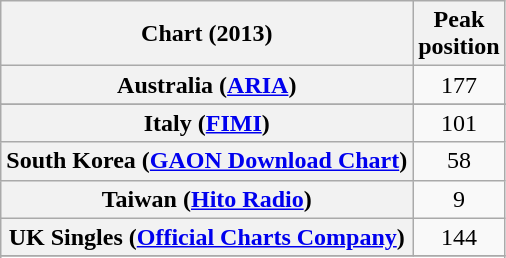<table class="wikitable sortable plainrowheaders" style="text-align: center;">
<tr>
<th scope="col">Chart (2013)</th>
<th scope="col">Peak<br>position</th>
</tr>
<tr>
<th scope="row">Australia (<a href='#'>ARIA</a>)</th>
<td style="text-align:center;">177</td>
</tr>
<tr>
</tr>
<tr>
</tr>
<tr>
<th scope="row">Italy (<a href='#'>FIMI</a>)</th>
<td style="text-align:center;">101</td>
</tr>
<tr>
<th scope="row">South Korea (<a href='#'>GAON Download Chart</a>)</th>
<td>58</td>
</tr>
<tr>
<th scope="row">Taiwan (<a href='#'>Hito Radio</a>)</th>
<td>9</td>
</tr>
<tr>
<th scope="row">UK Singles (<a href='#'>Official Charts Company</a>)</th>
<td>144</td>
</tr>
<tr>
</tr>
<tr>
</tr>
</table>
